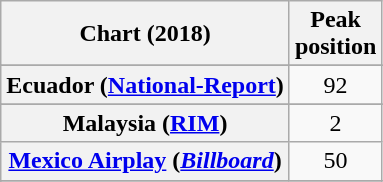<table class="wikitable sortable plainrowheaders" style="text-align:center">
<tr>
<th scope="col">Chart (2018)</th>
<th scope="col">Peak<br> position</th>
</tr>
<tr>
</tr>
<tr>
</tr>
<tr>
</tr>
<tr>
</tr>
<tr>
</tr>
<tr>
</tr>
<tr>
</tr>
<tr>
</tr>
<tr>
<th scope="row">Ecuador (<a href='#'>National-Report</a>)</th>
<td>92</td>
</tr>
<tr>
</tr>
<tr>
</tr>
<tr>
</tr>
<tr>
</tr>
<tr>
</tr>
<tr>
</tr>
<tr>
<th scope="row">Malaysia (<a href='#'>RIM</a>)</th>
<td>2</td>
</tr>
<tr>
<th scope="row"><a href='#'>Mexico Airplay</a> (<em><a href='#'>Billboard</a></em>)</th>
<td>50</td>
</tr>
<tr>
</tr>
<tr>
</tr>
<tr>
</tr>
<tr>
</tr>
<tr>
</tr>
<tr>
</tr>
<tr>
</tr>
<tr>
</tr>
<tr>
</tr>
<tr>
</tr>
<tr>
</tr>
<tr>
</tr>
<tr>
</tr>
<tr>
</tr>
<tr>
</tr>
</table>
